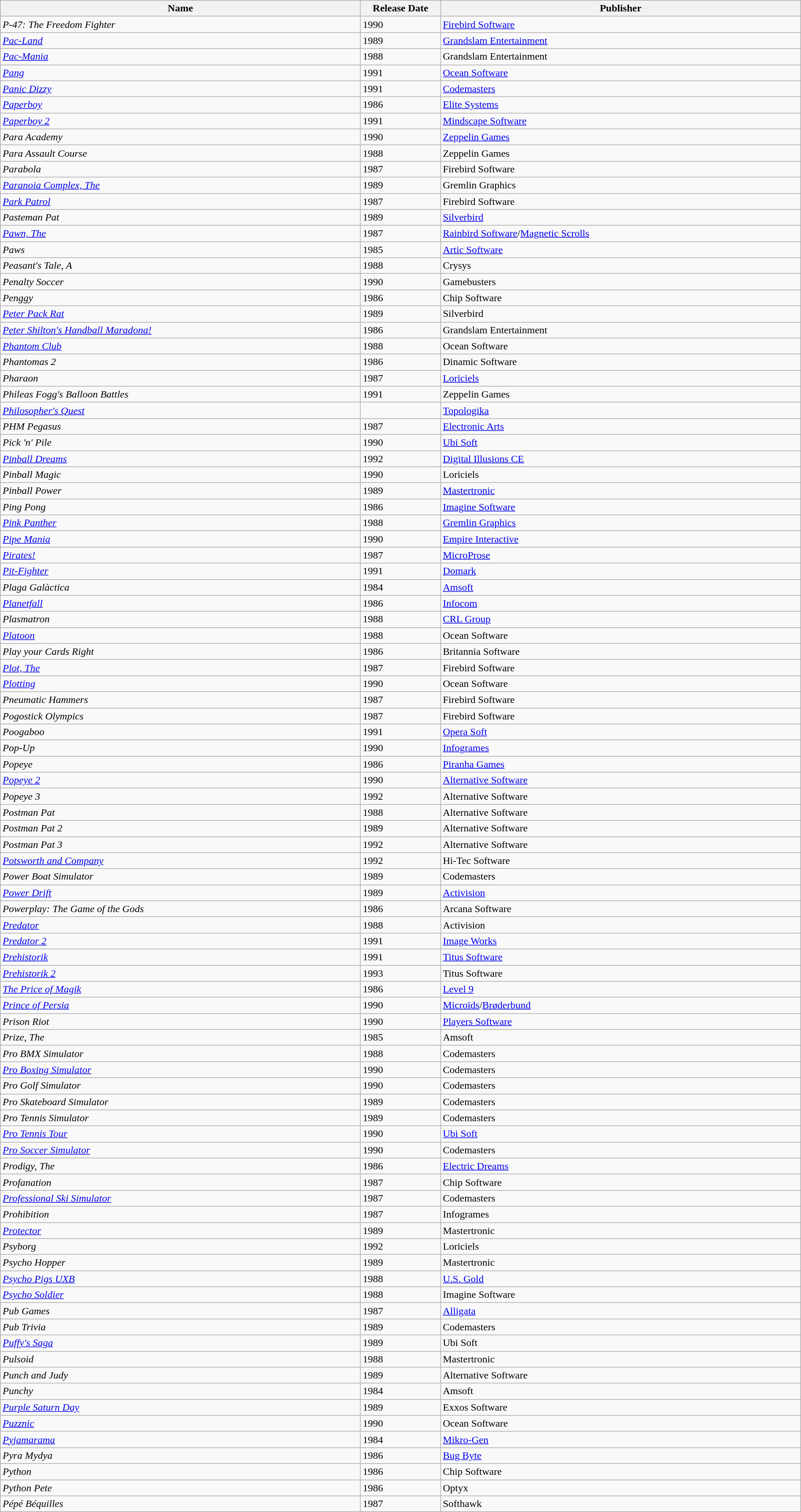<table class="wikitable sortable" style="width:100%;">
<tr>
<th style="width:45%;">Name</th>
<th style="width:10%;">Release Date</th>
<th style="width:45%;">Publisher</th>
</tr>
<tr>
<td><em>P-47: The Freedom Fighter</em></td>
<td>1990</td>
<td><a href='#'>Firebird Software</a></td>
</tr>
<tr>
<td><em><a href='#'>Pac-Land</a></em></td>
<td>1989</td>
<td><a href='#'>Grandslam Entertainment</a></td>
</tr>
<tr>
<td><em><a href='#'>Pac-Mania</a></em></td>
<td>1988</td>
<td>Grandslam Entertainment</td>
</tr>
<tr>
<td><em><a href='#'>Pang</a></em></td>
<td>1991</td>
<td><a href='#'>Ocean Software</a></td>
</tr>
<tr>
<td><em><a href='#'>Panic Dizzy</a></em></td>
<td>1991</td>
<td><a href='#'>Codemasters</a></td>
</tr>
<tr>
<td><em><a href='#'>Paperboy</a></em></td>
<td>1986</td>
<td><a href='#'>Elite Systems</a></td>
</tr>
<tr>
<td><em><a href='#'>Paperboy 2</a></em></td>
<td>1991</td>
<td><a href='#'>Mindscape Software</a></td>
</tr>
<tr>
<td><em>Para Academy</em></td>
<td>1990</td>
<td><a href='#'>Zeppelin Games</a></td>
</tr>
<tr>
<td><em>Para Assault Course</em></td>
<td>1988</td>
<td>Zeppelin Games</td>
</tr>
<tr>
<td><em>Parabola</em></td>
<td>1987</td>
<td>Firebird Software</td>
</tr>
<tr>
<td><em><a href='#'>Paranoia Complex, The</a></em></td>
<td>1989</td>
<td>Gremlin Graphics</td>
</tr>
<tr>
<td><em><a href='#'>Park Patrol</a></em></td>
<td>1987</td>
<td>Firebird Software</td>
</tr>
<tr>
<td><em>Pasteman Pat</em></td>
<td>1989</td>
<td><a href='#'>Silverbird</a></td>
</tr>
<tr>
<td><em><a href='#'>Pawn, The</a></em></td>
<td>1987</td>
<td><a href='#'>Rainbird Software</a>/<a href='#'>Magnetic Scrolls</a></td>
</tr>
<tr>
<td><em>Paws</em></td>
<td>1985</td>
<td><a href='#'>Artic Software</a></td>
</tr>
<tr>
<td><em>Peasant's Tale, A</em></td>
<td>1988</td>
<td>Crysys</td>
</tr>
<tr>
<td><em>Penalty Soccer</em></td>
<td>1990</td>
<td>Gamebusters</td>
</tr>
<tr>
<td><em>Penggy</em></td>
<td>1986</td>
<td>Chip Software</td>
</tr>
<tr>
<td><em><a href='#'>Peter Pack Rat</a></em></td>
<td>1989</td>
<td>Silverbird</td>
</tr>
<tr>
<td><em><a href='#'>Peter Shilton's Handball Maradona!</a></em></td>
<td>1986</td>
<td>Grandslam Entertainment</td>
</tr>
<tr>
<td><em><a href='#'>Phantom Club</a></em></td>
<td>1988</td>
<td>Ocean Software</td>
</tr>
<tr>
<td><em>Phantomas 2</em></td>
<td>1986</td>
<td>Dinamic Software</td>
</tr>
<tr>
<td><em>Pharaon</em></td>
<td>1987</td>
<td><a href='#'>Loriciels</a></td>
</tr>
<tr>
<td><em>Phileas Fogg's Balloon Battles</em></td>
<td>1991</td>
<td>Zeppelin Games</td>
</tr>
<tr>
<td><em><a href='#'>Philosopher's Quest</a></em></td>
<td></td>
<td><a href='#'>Topologika</a></td>
</tr>
<tr>
<td><em>PHM Pegasus</em></td>
<td>1987</td>
<td><a href='#'>Electronic Arts</a></td>
</tr>
<tr>
<td><em>Pick 'n' Pile</em></td>
<td>1990</td>
<td><a href='#'>Ubi Soft</a></td>
</tr>
<tr>
<td><em><a href='#'>Pinball Dreams</a></em></td>
<td>1992</td>
<td><a href='#'>Digital Illusions CE</a></td>
</tr>
<tr>
<td><em>Pinball Magic</em></td>
<td>1990</td>
<td>Loriciels</td>
</tr>
<tr>
<td><em>Pinball Power</em></td>
<td>1989</td>
<td><a href='#'>Mastertronic</a></td>
</tr>
<tr>
<td><em>Ping Pong</em></td>
<td>1986</td>
<td><a href='#'>Imagine Software</a></td>
</tr>
<tr>
<td><em><a href='#'>Pink Panther</a></em></td>
<td>1988</td>
<td><a href='#'>Gremlin Graphics</a></td>
</tr>
<tr>
<td><em><a href='#'>Pipe Mania</a></em></td>
<td>1990</td>
<td><a href='#'>Empire Interactive</a></td>
</tr>
<tr>
<td><em><a href='#'>Pirates!</a></em></td>
<td>1987</td>
<td><a href='#'>MicroProse</a></td>
</tr>
<tr>
<td><em><a href='#'>Pit-Fighter</a></em></td>
<td>1991</td>
<td><a href='#'>Domark</a></td>
</tr>
<tr>
<td><em>Plaga Galàctica</em></td>
<td>1984</td>
<td><a href='#'>Amsoft</a></td>
</tr>
<tr>
<td><em><a href='#'>Planetfall</a></em></td>
<td>1986</td>
<td><a href='#'>Infocom</a></td>
</tr>
<tr>
<td><em>Plasmatron</em></td>
<td>1988</td>
<td><a href='#'>CRL Group</a></td>
</tr>
<tr>
<td><em><a href='#'>Platoon</a></em></td>
<td>1988</td>
<td>Ocean Software</td>
</tr>
<tr>
<td><em>Play your Cards Right</em></td>
<td>1986</td>
<td>Britannia Software</td>
</tr>
<tr>
<td><em><a href='#'>Plot, The</a></em></td>
<td>1987</td>
<td>Firebird Software</td>
</tr>
<tr>
<td><em><a href='#'>Plotting</a></em></td>
<td>1990</td>
<td>Ocean Software</td>
</tr>
<tr>
<td><em>Pneumatic Hammers</em></td>
<td>1987</td>
<td>Firebird Software</td>
</tr>
<tr>
<td><em>Pogostick Olympics</em></td>
<td>1987</td>
<td>Firebird Software</td>
</tr>
<tr>
<td><em>Poogaboo</em></td>
<td>1991</td>
<td><a href='#'>Opera Soft</a></td>
</tr>
<tr>
<td><em>Pop-Up</em></td>
<td>1990</td>
<td><a href='#'>Infogrames</a></td>
</tr>
<tr>
<td><em>Popeye</em></td>
<td>1986</td>
<td><a href='#'>Piranha Games</a></td>
</tr>
<tr>
<td><em><a href='#'>Popeye 2</a></em></td>
<td>1990</td>
<td><a href='#'>Alternative Software</a></td>
</tr>
<tr>
<td><em>Popeye 3</em></td>
<td>1992</td>
<td>Alternative Software</td>
</tr>
<tr>
<td><em>Postman Pat</em></td>
<td>1988</td>
<td>Alternative Software</td>
</tr>
<tr>
<td><em>Postman Pat 2</em></td>
<td>1989</td>
<td>Alternative Software</td>
</tr>
<tr>
<td><em>Postman Pat 3</em></td>
<td>1992</td>
<td>Alternative Software</td>
</tr>
<tr>
<td><em><a href='#'>Potsworth and Company</a></em></td>
<td>1992</td>
<td>Hi-Tec Software</td>
</tr>
<tr>
<td><em>Power Boat Simulator</em></td>
<td>1989</td>
<td>Codemasters</td>
</tr>
<tr>
<td><em><a href='#'>Power Drift</a></em></td>
<td>1989</td>
<td><a href='#'>Activision</a></td>
</tr>
<tr>
<td><em>Powerplay: The Game of the Gods</em></td>
<td>1986</td>
<td>Arcana Software</td>
</tr>
<tr>
<td><em><a href='#'>Predator</a></em></td>
<td>1988</td>
<td>Activision</td>
</tr>
<tr>
<td><em><a href='#'>Predator 2</a></em></td>
<td>1991</td>
<td><a href='#'>Image Works</a></td>
</tr>
<tr>
<td><em><a href='#'>Prehistorik</a></em></td>
<td>1991</td>
<td><a href='#'>Titus Software</a></td>
</tr>
<tr>
<td><em><a href='#'>Prehistorik 2</a></em></td>
<td>1993</td>
<td>Titus Software</td>
</tr>
<tr>
<td><em><a href='#'>The Price of Magik</a></em></td>
<td>1986</td>
<td><a href='#'>Level 9</a></td>
</tr>
<tr>
<td><em><a href='#'>Prince of Persia</a></em></td>
<td>1990</td>
<td><a href='#'>Microïds</a>/<a href='#'>Brøderbund</a></td>
</tr>
<tr>
<td><em>Prison Riot</em></td>
<td>1990</td>
<td><a href='#'>Players Software</a></td>
</tr>
<tr>
<td><em>Prize, The</em></td>
<td>1985</td>
<td>Amsoft</td>
</tr>
<tr>
<td><em>Pro BMX Simulator</em></td>
<td>1988</td>
<td>Codemasters</td>
</tr>
<tr>
<td><em><a href='#'>Pro Boxing Simulator</a></em></td>
<td>1990</td>
<td>Codemasters</td>
</tr>
<tr>
<td><em>Pro Golf Simulator</em></td>
<td>1990</td>
<td>Codemasters</td>
</tr>
<tr>
<td><em>Pro Skateboard Simulator</em></td>
<td>1989</td>
<td>Codemasters</td>
</tr>
<tr>
<td><em>Pro Tennis Simulator</em></td>
<td>1989</td>
<td>Codemasters</td>
</tr>
<tr>
<td><em><a href='#'>Pro Tennis Tour</a></em></td>
<td>1990</td>
<td><a href='#'>Ubi Soft</a></td>
</tr>
<tr>
<td><em><a href='#'>Pro Soccer Simulator</a></em></td>
<td>1990</td>
<td>Codemasters</td>
</tr>
<tr>
<td><em>Prodigy, The</em></td>
<td>1986</td>
<td><a href='#'>Electric Dreams</a></td>
</tr>
<tr>
<td><em>Profanation</em></td>
<td>1987</td>
<td>Chip Software</td>
</tr>
<tr>
<td><em><a href='#'>Professional Ski Simulator</a></em></td>
<td>1987</td>
<td>Codemasters</td>
</tr>
<tr>
<td><em>Prohibition</em></td>
<td>1987</td>
<td>Infogrames</td>
</tr>
<tr>
<td><em><a href='#'>Protector</a></em></td>
<td>1989</td>
<td>Mastertronic</td>
</tr>
<tr>
<td><em>Psyborg</em></td>
<td>1992</td>
<td>Loriciels</td>
</tr>
<tr>
<td><em>Psycho Hopper</em></td>
<td>1989</td>
<td>Mastertronic</td>
</tr>
<tr>
<td><em><a href='#'>Psycho Pigs UXB</a></em></td>
<td>1988</td>
<td><a href='#'>U.S. Gold</a></td>
</tr>
<tr>
<td><em><a href='#'>Psycho Soldier</a></em></td>
<td>1988</td>
<td>Imagine Software</td>
</tr>
<tr>
<td><em>Pub Games</em></td>
<td>1987</td>
<td><a href='#'>Alligata</a></td>
</tr>
<tr>
<td><em>Pub Trivia</em></td>
<td>1989</td>
<td>Codemasters</td>
</tr>
<tr>
<td><em><a href='#'>Puffy's Saga</a></em></td>
<td>1989</td>
<td>Ubi Soft</td>
</tr>
<tr>
<td><em>Pulsoid</em></td>
<td>1988</td>
<td>Mastertronic</td>
</tr>
<tr>
<td><em>Punch and Judy</em></td>
<td>1989</td>
<td>Alternative Software</td>
</tr>
<tr>
<td><em>Punchy</em></td>
<td>1984</td>
<td>Amsoft</td>
</tr>
<tr>
<td><em><a href='#'>Purple Saturn Day</a></em></td>
<td>1989</td>
<td>Exxos Software</td>
</tr>
<tr>
<td><em><a href='#'>Puzznic</a></em></td>
<td>1990</td>
<td>Ocean Software</td>
</tr>
<tr>
<td><em><a href='#'>Pyjamarama</a></em></td>
<td>1984</td>
<td><a href='#'>Mikro-Gen</a></td>
</tr>
<tr>
<td><em>Pyra Mydya</em></td>
<td>1986</td>
<td><a href='#'>Bug Byte</a></td>
</tr>
<tr>
<td><em>Python</em></td>
<td>1986</td>
<td>Chip Software</td>
</tr>
<tr>
<td><em>Python Pete</em></td>
<td>1986</td>
<td>Optyx</td>
</tr>
<tr>
<td><em>Pépé Béquilles</em></td>
<td>1987</td>
<td>Softhawk</td>
</tr>
</table>
